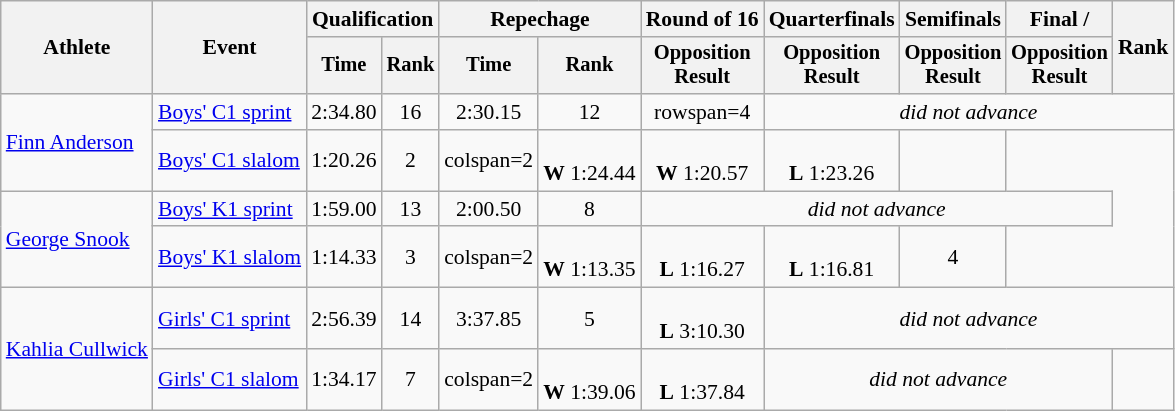<table class="wikitable" style="font-size:90%">
<tr>
<th rowspan=2>Athlete</th>
<th rowspan=2>Event</th>
<th colspan=2>Qualification</th>
<th colspan=2>Repechage</th>
<th>Round of 16</th>
<th>Quarterfinals</th>
<th>Semifinals</th>
<th>Final / </th>
<th rowspan=2>Rank</th>
</tr>
<tr style="font-size:95%">
<th>Time</th>
<th>Rank</th>
<th>Time</th>
<th>Rank</th>
<th>Opposition <br>Result</th>
<th>Opposition <br>Result</th>
<th>Opposition <br>Result</th>
<th>Opposition <br>Result</th>
</tr>
<tr align="center">
<td align="left" rowspan=2><a href='#'>Finn Anderson</a></td>
<td align="left"><a href='#'>Boys' C1 sprint</a></td>
<td>2:34.80</td>
<td>16</td>
<td>2:30.15</td>
<td>12</td>
<td>rowspan=4 </td>
<td colspan=4><em>did not advance</em></td>
</tr>
<tr align="center">
<td align="left"><a href='#'>Boys' C1 slalom</a></td>
<td>1:20.26</td>
<td>2</td>
<td>colspan=2 </td>
<td><br><strong>W</strong> 1:24.44</td>
<td><br><strong>W</strong> 1:20.57</td>
<td><br><strong>L</strong> 1:23.26</td>
<td></td>
</tr>
<tr align="center">
<td align="left" rowspan=2><a href='#'>George Snook</a></td>
<td align="left"><a href='#'>Boys' K1 sprint</a></td>
<td>1:59.00</td>
<td>13</td>
<td>2:00.50</td>
<td>8</td>
<td colspan=4><em>did not advance</em></td>
</tr>
<tr align="center">
<td align="left"><a href='#'>Boys' K1 slalom</a></td>
<td>1:14.33</td>
<td>3</td>
<td>colspan=2 </td>
<td><br><strong>W</strong> 1:13.35</td>
<td><br><strong>L</strong> 1:16.27</td>
<td><br><strong>L</strong> 1:16.81</td>
<td>4</td>
</tr>
<tr align="center">
<td align="left" rowspan=2><a href='#'>Kahlia Cullwick</a></td>
<td align="left"><a href='#'>Girls' C1 sprint</a></td>
<td>2:56.39</td>
<td>14</td>
<td>3:37.85</td>
<td>5</td>
<td><br><strong>L</strong> 3:10.30</td>
<td colspan=4><em>did not advance</em></td>
</tr>
<tr align="center">
<td align="left"><a href='#'>Girls' C1 slalom</a></td>
<td>1:34.17</td>
<td>7</td>
<td>colspan=2 </td>
<td><br><strong>W</strong> 1:39.06</td>
<td><br><strong>L</strong> 1:37.84</td>
<td colspan=3><em>did not advance</em></td>
</tr>
</table>
